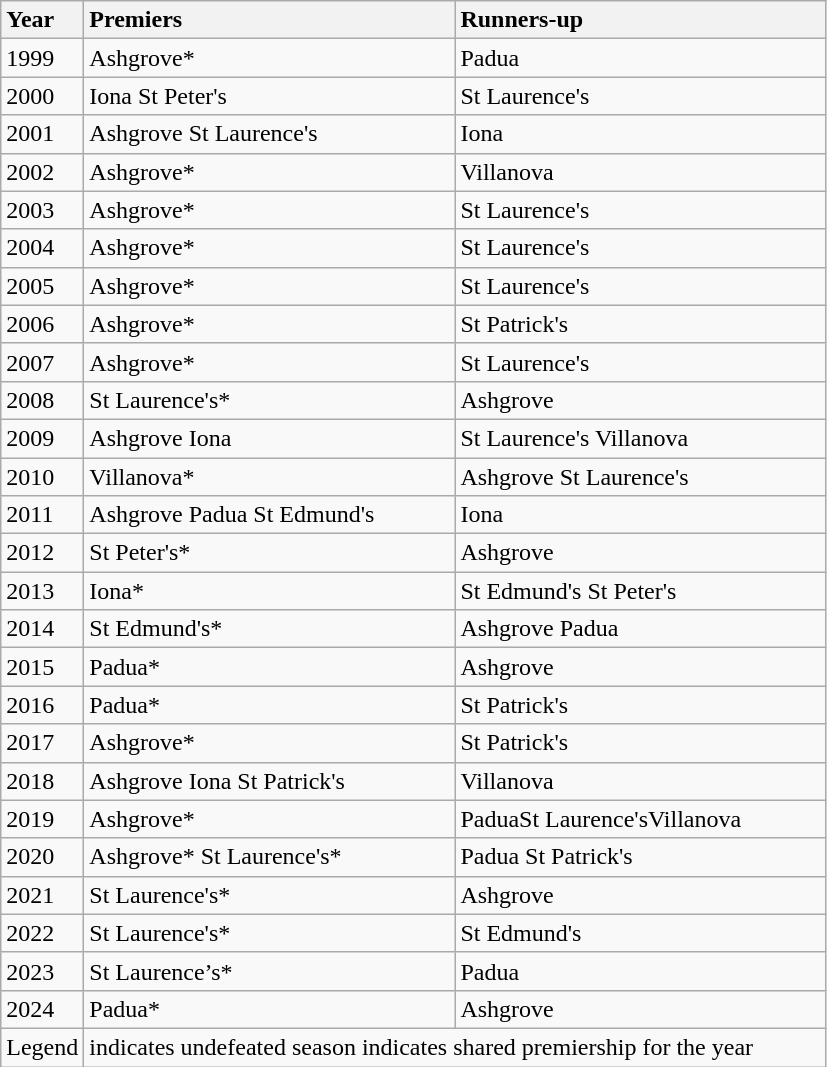<table class="wikitable">
<tr>
<th min-width= 42 style="text-align:left;">Year</th>
<th width=240 style="text-align:left;">Premiers</th>
<th width=240 style="text-align:left;">Runners-up</th>
</tr>
<tr>
<td>1999</td>
<td>Ashgrove*</td>
<td>Padua</td>
</tr>
<tr>
<td>2000</td>
<td>Iona St Peter's</td>
<td>St Laurence's</td>
</tr>
<tr>
<td>2001</td>
<td>Ashgrove St Laurence's</td>
<td>Iona</td>
</tr>
<tr>
<td>2002</td>
<td>Ashgrove*</td>
<td>Villanova</td>
</tr>
<tr>
<td>2003</td>
<td>Ashgrove*</td>
<td>St Laurence's</td>
</tr>
<tr>
<td>2004</td>
<td>Ashgrove*</td>
<td>St Laurence's</td>
</tr>
<tr>
<td>2005</td>
<td>Ashgrove*</td>
<td>St Laurence's</td>
</tr>
<tr>
<td>2006</td>
<td>Ashgrove*</td>
<td>St Patrick's</td>
</tr>
<tr>
<td>2007</td>
<td>Ashgrove*</td>
<td>St Laurence's</td>
</tr>
<tr>
<td>2008</td>
<td>St Laurence's*</td>
<td>Ashgrove</td>
</tr>
<tr>
<td>2009</td>
<td>Ashgrove Iona</td>
<td>St Laurence's Villanova</td>
</tr>
<tr>
<td>2010</td>
<td>Villanova*</td>
<td>Ashgrove St Laurence's</td>
</tr>
<tr>
<td>2011</td>
<td>Ashgrove Padua St Edmund's</td>
<td>Iona</td>
</tr>
<tr>
<td>2012</td>
<td>St Peter's*</td>
<td>Ashgrove</td>
</tr>
<tr>
<td>2013</td>
<td>Iona*</td>
<td>St Edmund's St Peter's</td>
</tr>
<tr>
<td>2014</td>
<td>St Edmund's*</td>
<td>Ashgrove Padua</td>
</tr>
<tr>
<td>2015</td>
<td>Padua*</td>
<td>Ashgrove</td>
</tr>
<tr>
<td>2016</td>
<td>Padua*</td>
<td>St Patrick's</td>
</tr>
<tr>
<td>2017</td>
<td>Ashgrove*</td>
<td>St Patrick's</td>
</tr>
<tr>
<td>2018</td>
<td>Ashgrove Iona St Patrick's</td>
<td>Villanova</td>
</tr>
<tr>
<td>2019</td>
<td>Ashgrove*</td>
<td>PaduaSt Laurence'sVillanova</td>
</tr>
<tr>
<td>2020</td>
<td>Ashgrove* St Laurence's*</td>
<td>Padua St Patrick's</td>
</tr>
<tr>
<td>2021</td>
<td>St Laurence's*</td>
<td>Ashgrove</td>
</tr>
<tr>
<td>2022</td>
<td>St Laurence's*</td>
<td>St Edmund's</td>
</tr>
<tr>
<td>2023</td>
<td>St Laurence’s*</td>
<td>Padua</td>
</tr>
<tr>
<td>2024</td>
<td>Padua*</td>
<td>Ashgrove</td>
</tr>
<tr>
<td>Legend</td>
<td colspan=2 style="text-align: left;"> indicates undefeated season   indicates shared premiership for the year</td>
</tr>
</table>
